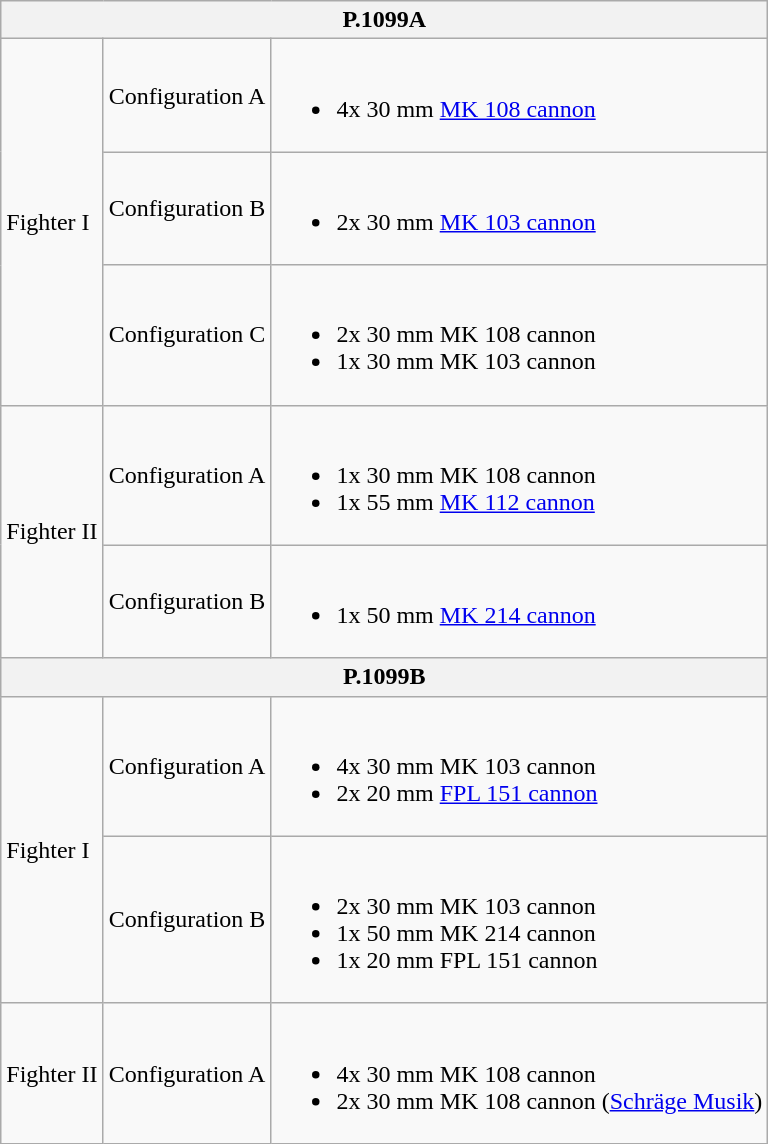<table class="wikitable">
<tr>
<th colspan="3">P.1099A</th>
</tr>
<tr>
<td rowspan="3">Fighter I</td>
<td>Configuration A</td>
<td><br><ul><li>4x 30 mm <a href='#'>MK 108 cannon</a></li></ul></td>
</tr>
<tr>
<td>Configuration B</td>
<td><br><ul><li>2x 30 mm <a href='#'>MK 103 cannon</a></li></ul></td>
</tr>
<tr>
<td>Configuration C</td>
<td><br><ul><li>2x 30 mm MK 108 cannon</li><li>1x 30 mm MK 103 cannon</li></ul></td>
</tr>
<tr>
<td rowspan="2">Fighter II</td>
<td>Configuration A</td>
<td><br><ul><li>1x 30 mm MK 108 cannon</li><li>1x 55 mm <a href='#'>MK 112 cannon</a></li></ul></td>
</tr>
<tr>
<td>Configuration B</td>
<td><br><ul><li>1x 50 mm <a href='#'>MK 214 cannon</a></li></ul></td>
</tr>
<tr>
<th colspan="3">P.1099B</th>
</tr>
<tr>
<td rowspan="2">Fighter I</td>
<td>Configuration A</td>
<td><br><ul><li>4x 30 mm MK 103 cannon</li><li>2x 20 mm <a href='#'>FPL 151 cannon</a></li></ul></td>
</tr>
<tr>
<td>Configuration B</td>
<td><br><ul><li>2x 30 mm MK 103 cannon</li><li>1x 50 mm MK 214 cannon</li><li>1x 20 mm FPL 151 cannon</li></ul></td>
</tr>
<tr>
<td>Fighter II</td>
<td>Configuration A</td>
<td><br><ul><li>4x 30 mm MK 108 cannon</li><li>2x 30 mm MK 108 cannon (<a href='#'>Schräge Musik</a>)</li></ul></td>
</tr>
</table>
